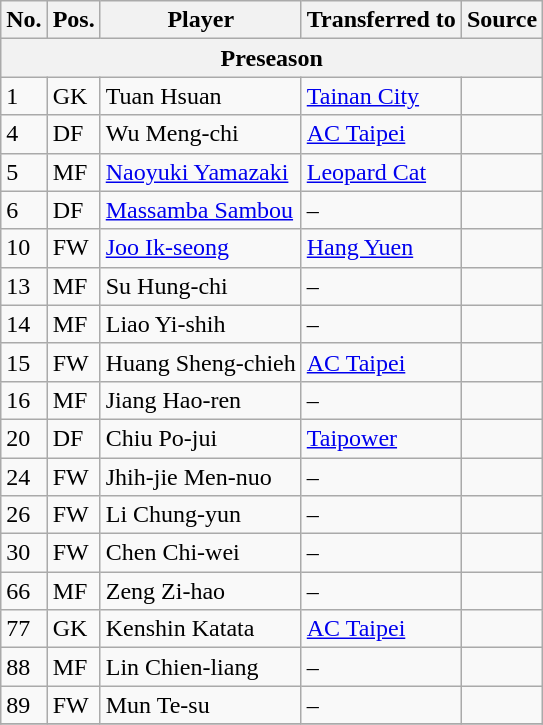<table class="wikitable sortable">
<tr>
<th>No.</th>
<th>Pos.</th>
<th>Player</th>
<th>Transferred to</th>
<th>Source</th>
</tr>
<tr>
<th colspan=5>Preseason</th>
</tr>
<tr>
<td>1</td>
<td>GK</td>
<td>Tuan Hsuan</td>
<td> <a href='#'>Tainan City</a></td>
<td></td>
</tr>
<tr>
<td>4</td>
<td>DF</td>
<td>Wu Meng-chi</td>
<td> <a href='#'>AC Taipei</a></td>
<td></td>
</tr>
<tr>
<td>5</td>
<td>MF</td>
<td><a href='#'>Naoyuki Yamazaki</a></td>
<td> <a href='#'>Leopard Cat</a></td>
<td></td>
</tr>
<tr>
<td>6</td>
<td>DF</td>
<td><a href='#'>Massamba Sambou</a></td>
<td>–</td>
<td></td>
</tr>
<tr>
<td>10</td>
<td>FW</td>
<td><a href='#'>Joo Ik-seong</a></td>
<td> <a href='#'>Hang Yuen</a></td>
<td></td>
</tr>
<tr>
<td>13</td>
<td>MF</td>
<td>Su Hung-chi</td>
<td>–</td>
<td></td>
</tr>
<tr>
<td>14</td>
<td>MF</td>
<td>Liao Yi-shih</td>
<td>–</td>
<td></td>
</tr>
<tr>
<td>15</td>
<td>FW</td>
<td>Huang Sheng-chieh</td>
<td> <a href='#'>AC Taipei</a></td>
<td></td>
</tr>
<tr>
<td>16</td>
<td>MF</td>
<td>Jiang Hao-ren</td>
<td>–</td>
<td></td>
</tr>
<tr>
<td>20</td>
<td>DF</td>
<td>Chiu Po-jui</td>
<td> <a href='#'>Taipower</a></td>
<td></td>
</tr>
<tr>
<td>24</td>
<td>FW</td>
<td>Jhih-jie Men-nuo</td>
<td>–</td>
<td></td>
</tr>
<tr>
<td>26</td>
<td>FW</td>
<td>Li Chung-yun</td>
<td>–</td>
<td></td>
</tr>
<tr>
<td>30</td>
<td>FW</td>
<td>Chen Chi-wei</td>
<td>–</td>
<td></td>
</tr>
<tr>
<td>66</td>
<td>MF</td>
<td>Zeng Zi-hao</td>
<td>–</td>
<td></td>
</tr>
<tr>
<td>77</td>
<td>GK</td>
<td>Kenshin Katata</td>
<td> <a href='#'>AC Taipei</a></td>
<td></td>
</tr>
<tr>
<td>88</td>
<td>MF</td>
<td>Lin Chien-liang</td>
<td>–</td>
<td></td>
</tr>
<tr>
<td>89</td>
<td>FW</td>
<td>Mun Te-su</td>
<td>–</td>
<td></td>
</tr>
<tr>
</tr>
</table>
